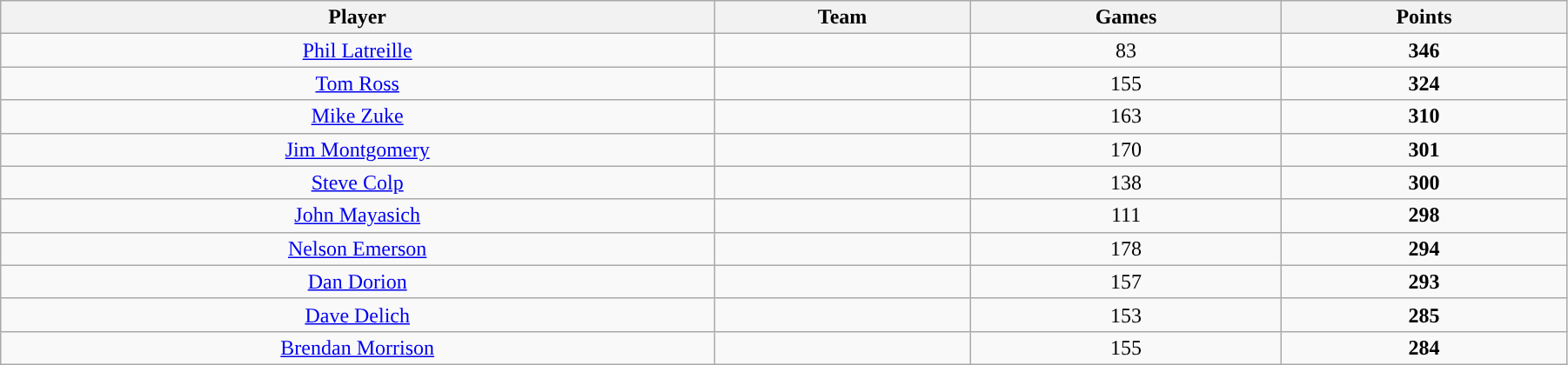<table class="sortable wikitable" width =95%>
<tr>
<th>Player</th>
<th>Team</th>
<th>Games</th>
<th>Points</th>
</tr>
<tr align=center>
<td><a href='#'>Phil Latreille</a></td>
<td><strong><a href='#'></a></strong></td>
<td>83</td>
<td><strong>346</strong></td>
</tr>
<tr align=center>
<td><a href='#'>Tom Ross</a></td>
<td><strong><a href='#'></a></strong></td>
<td>155</td>
<td><strong>324</strong></td>
</tr>
<tr align=center>
<td><a href='#'>Mike Zuke</a></td>
<td><strong><a href='#'></a></strong></td>
<td>163</td>
<td><strong>310</strong></td>
</tr>
<tr align=center>
<td><a href='#'>Jim Montgomery</a></td>
<td><strong><a href='#'></a></strong></td>
<td>170</td>
<td><strong>301</strong></td>
</tr>
<tr align=center>
<td><a href='#'>Steve Colp</a></td>
<td><strong><a href='#'></a></strong></td>
<td>138</td>
<td><strong>300</strong></td>
</tr>
<tr align=center>
<td><a href='#'>John Mayasich</a></td>
<td><strong><a href='#'></a></strong></td>
<td>111</td>
<td><strong>298</strong></td>
</tr>
<tr align=center>
<td><a href='#'>Nelson Emerson</a></td>
<td><strong><a href='#'></a></strong></td>
<td>178</td>
<td><strong>294</strong></td>
</tr>
<tr align=center>
<td><a href='#'>Dan Dorion</a></td>
<td><strong><a href='#'></a></strong></td>
<td>157</td>
<td><strong>293</strong></td>
</tr>
<tr align=center>
<td><a href='#'>Dave Delich</a></td>
<td><strong><a href='#'></a></strong></td>
<td>153</td>
<td><strong>285</strong></td>
</tr>
<tr align=center>
<td><a href='#'>Brendan Morrison</a></td>
<td><strong><a href='#'></a></strong></td>
<td>155</td>
<td><strong>284</strong></td>
</tr>
</table>
